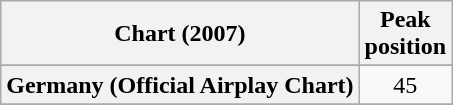<table class="wikitable sortable plainrowheaders" style="text-align:center">
<tr>
<th>Chart (2007)</th>
<th>Peak<br>position</th>
</tr>
<tr>
</tr>
<tr>
<th scope="row">Germany (Official Airplay Chart)</th>
<td align="center">45</td>
</tr>
<tr>
</tr>
<tr>
</tr>
<tr>
</tr>
</table>
